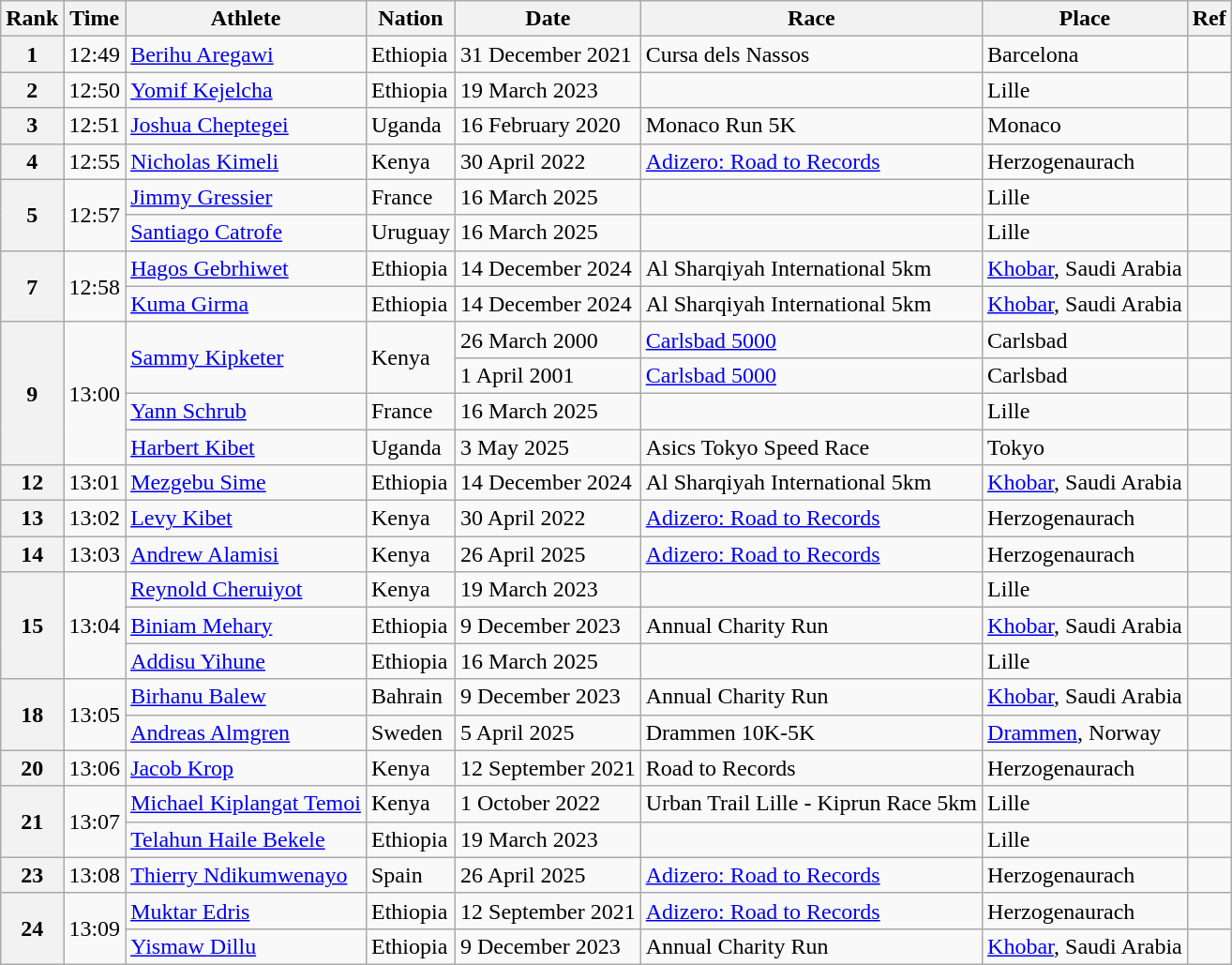<table class="wikitable">
<tr>
<th>Rank</th>
<th>Time</th>
<th>Athlete</th>
<th>Nation</th>
<th>Date</th>
<th>Race</th>
<th>Place</th>
<th>Ref</th>
</tr>
<tr>
<th>1</th>
<td>12:49</td>
<td><a href='#'>Berihu Aregawi</a></td>
<td>Ethiopia</td>
<td>31 December 2021</td>
<td>Cursa dels Nassos</td>
<td>Barcelona</td>
<td></td>
</tr>
<tr>
<th>2</th>
<td>12:50</td>
<td><a href='#'>Yomif Kejelcha</a></td>
<td>Ethiopia</td>
<td>19 March 2023</td>
<td></td>
<td>Lille</td>
<td></td>
</tr>
<tr>
<th>3</th>
<td>12:51</td>
<td><a href='#'>Joshua Cheptegei</a></td>
<td>Uganda</td>
<td>16 February 2020</td>
<td>Monaco Run 5K</td>
<td>Monaco</td>
<td></td>
</tr>
<tr>
<th>4</th>
<td>12:55</td>
<td><a href='#'>Nicholas Kimeli</a></td>
<td>Kenya</td>
<td>30 April 2022</td>
<td><a href='#'>Adizero: Road to Records</a></td>
<td>Herzogenaurach</td>
<td></td>
</tr>
<tr>
<th rowspan=2>5</th>
<td rowspan=2>12:57</td>
<td><a href='#'>Jimmy Gressier</a></td>
<td>France</td>
<td>16 March 2025</td>
<td></td>
<td>Lille</td>
<td></td>
</tr>
<tr>
<td><a href='#'>Santiago Catrofe</a></td>
<td>Uruguay</td>
<td>16 March 2025</td>
<td></td>
<td>Lille</td>
<td></td>
</tr>
<tr>
<th rowspan=2>7</th>
<td rowspan=2>12:58</td>
<td><a href='#'>Hagos Gebrhiwet</a></td>
<td>Ethiopia</td>
<td>14 December 2024</td>
<td>Al Sharqiyah International 5km</td>
<td><a href='#'>Khobar</a>, Saudi Arabia</td>
<td></td>
</tr>
<tr>
<td><a href='#'>Kuma Girma</a></td>
<td>Ethiopia</td>
<td>14 December 2024</td>
<td>Al Sharqiyah International 5km</td>
<td><a href='#'>Khobar</a>, Saudi Arabia</td>
<td></td>
</tr>
<tr>
<th rowspan=4>9</th>
<td rowspan=4>13:00</td>
<td rowspan=2><a href='#'>Sammy Kipketer</a></td>
<td rowspan=2>Kenya</td>
<td>26 March 2000</td>
<td><a href='#'>Carlsbad 5000</a></td>
<td>Carlsbad</td>
<td></td>
</tr>
<tr>
<td>1 April 2001</td>
<td><a href='#'>Carlsbad 5000</a></td>
<td>Carlsbad</td>
<td></td>
</tr>
<tr>
<td><a href='#'>Yann Schrub</a></td>
<td>France</td>
<td>16 March 2025</td>
<td></td>
<td>Lille</td>
<td></td>
</tr>
<tr>
<td><a href='#'>Harbert Kibet</a></td>
<td>Uganda</td>
<td>3 May 2025</td>
<td>Asics Tokyo Speed Race</td>
<td>Tokyo</td>
<td></td>
</tr>
<tr>
<th>12</th>
<td>13:01</td>
<td><a href='#'>Mezgebu Sime</a></td>
<td>Ethiopia</td>
<td>14 December 2024</td>
<td>Al Sharqiyah International 5km</td>
<td><a href='#'>Khobar</a>, Saudi Arabia</td>
<td></td>
</tr>
<tr>
<th>13</th>
<td>13:02</td>
<td><a href='#'>Levy Kibet</a></td>
<td>Kenya</td>
<td>30 April 2022</td>
<td><a href='#'>Adizero: Road to Records</a></td>
<td>Herzogenaurach</td>
<td></td>
</tr>
<tr>
<th>14</th>
<td>13:03</td>
<td><a href='#'>Andrew Alamisi</a></td>
<td>Kenya</td>
<td>26 April 2025</td>
<td><a href='#'>Adizero: Road to Records</a></td>
<td>Herzogenaurach</td>
<td></td>
</tr>
<tr>
<th rowspan=3>15</th>
<td rowspan=3>13:04</td>
<td><a href='#'>Reynold Cheruiyot</a></td>
<td>Kenya</td>
<td>19 March 2023</td>
<td></td>
<td>Lille</td>
<td></td>
</tr>
<tr>
<td><a href='#'>Biniam Mehary</a></td>
<td>Ethiopia</td>
<td>9 December 2023</td>
<td>Annual Charity Run</td>
<td><a href='#'>Khobar</a>, Saudi Arabia</td>
<td></td>
</tr>
<tr>
<td><a href='#'>Addisu Yihune</a></td>
<td>Ethiopia</td>
<td>16 March 2025</td>
<td></td>
<td>Lille</td>
<td></td>
</tr>
<tr>
<th rowspan=2>18</th>
<td rowspan=2>13:05</td>
<td><a href='#'>Birhanu Balew</a></td>
<td>Bahrain</td>
<td>9 December 2023</td>
<td>Annual Charity Run</td>
<td><a href='#'>Khobar</a>, Saudi Arabia</td>
<td></td>
</tr>
<tr>
<td><a href='#'>Andreas Almgren</a></td>
<td>Sweden</td>
<td>5 April 2025</td>
<td>Drammen 10K-5K</td>
<td><a href='#'>Drammen</a>, Norway</td>
<td></td>
</tr>
<tr>
<th>20</th>
<td>13:06</td>
<td><a href='#'>Jacob Krop</a></td>
<td>Kenya</td>
<td>12 September 2021</td>
<td>Road to Records</td>
<td>Herzogenaurach</td>
<td></td>
</tr>
<tr>
<th rowspan=2>21</th>
<td rowspan=2>13:07</td>
<td><a href='#'>Michael Kiplangat Temoi</a></td>
<td>Kenya</td>
<td>1 October 2022</td>
<td>Urban Trail Lille - Kiprun Race 5km</td>
<td>Lille</td>
<td></td>
</tr>
<tr>
<td><a href='#'>Telahun Haile Bekele</a></td>
<td>Ethiopia</td>
<td>19 March 2023</td>
<td></td>
<td>Lille</td>
<td></td>
</tr>
<tr>
<th>23</th>
<td>13:08</td>
<td><a href='#'>Thierry Ndikumwenayo</a></td>
<td>Spain</td>
<td>26 April 2025</td>
<td><a href='#'>Adizero: Road to Records</a></td>
<td>Herzogenaurach</td>
<td></td>
</tr>
<tr>
<th rowspan=2>24</th>
<td rowspan=2>13:09</td>
<td><a href='#'>Muktar Edris</a></td>
<td>Ethiopia</td>
<td>12 September 2021</td>
<td><a href='#'>Adizero: Road to Records</a></td>
<td>Herzogenaurach</td>
<td></td>
</tr>
<tr>
<td><a href='#'>Yismaw Dillu</a></td>
<td>Ethiopia</td>
<td>9 December 2023</td>
<td>Annual Charity Run</td>
<td><a href='#'>Khobar</a>, Saudi Arabia</td>
<td></td>
</tr>
</table>
